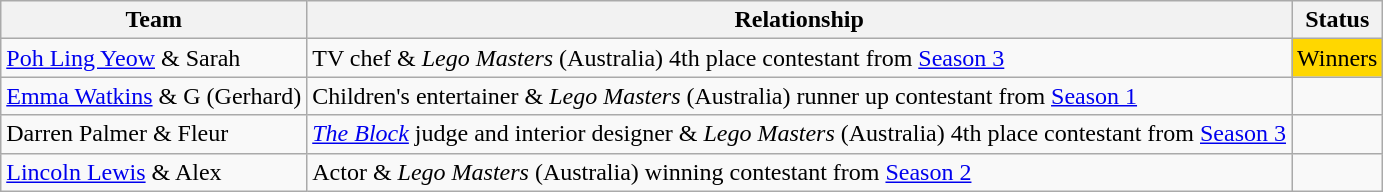<table class="wikitable">
<tr>
<th>Team</th>
<th>Relationship</th>
<th>Status</th>
</tr>
<tr>
<td><a href='#'>Poh Ling Yeow</a> & Sarah</td>
<td>TV chef & <em>Lego Masters</em> (Australia) 4th place contestant from <a href='#'>Season 3</a></td>
<td style="background:gold">Winners</td>
</tr>
<tr>
<td><a href='#'>Emma Watkins</a> & G (Gerhard)</td>
<td>Children's entertainer & <em>Lego Masters</em> (Australia) runner up contestant from <a href='#'>Season 1</a></td>
<td></td>
</tr>
<tr>
<td>Darren Palmer & Fleur</td>
<td><em><a href='#'>The Block</a></em> judge and interior designer & <em>Lego Masters</em> (Australia) 4th place contestant from <a href='#'>Season 3</a></td>
<td></td>
</tr>
<tr>
<td><a href='#'>Lincoln Lewis</a> & Alex</td>
<td>Actor & <em>Lego Masters</em> (Australia) winning contestant from <a href='#'>Season 2</a></td>
<td></td>
</tr>
</table>
